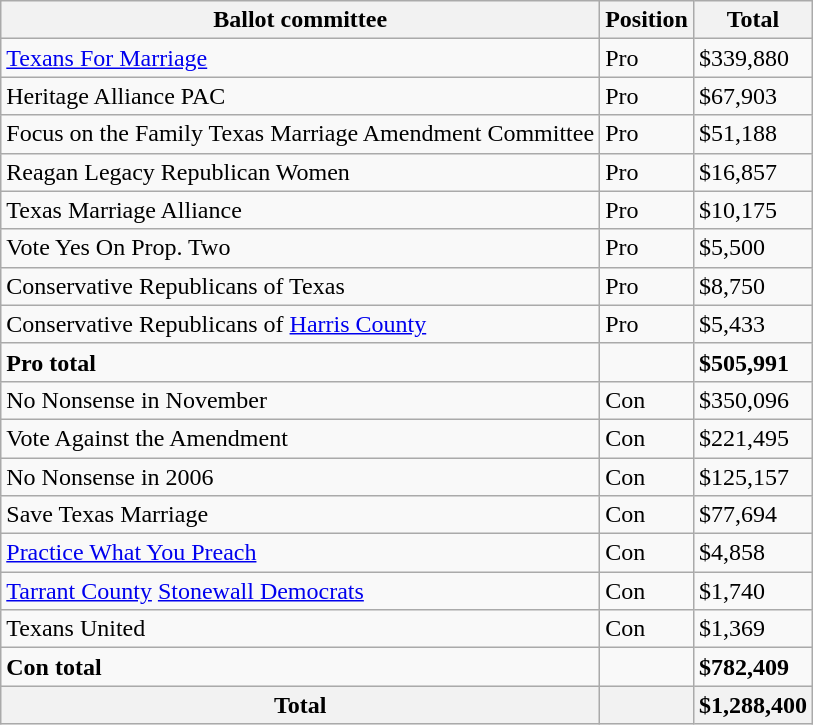<table class="wikitable">
<tr>
<th>Ballot committee</th>
<th>Position</th>
<th>Total</th>
</tr>
<tr>
<td><a href='#'>Texans For Marriage</a></td>
<td>Pro</td>
<td>$339,880</td>
</tr>
<tr>
<td>Heritage Alliance PAC</td>
<td>Pro</td>
<td>$67,903</td>
</tr>
<tr>
<td>Focus on the Family Texas Marriage Amendment Committee</td>
<td>Pro</td>
<td>$51,188</td>
</tr>
<tr>
<td>Reagan Legacy Republican Women</td>
<td>Pro</td>
<td>$16,857</td>
</tr>
<tr>
<td>Texas Marriage Alliance</td>
<td>Pro</td>
<td>$10,175</td>
</tr>
<tr>
<td>Vote Yes On Prop. Two</td>
<td>Pro</td>
<td>$5,500</td>
</tr>
<tr>
<td>Conservative Republicans of Texas</td>
<td>Pro</td>
<td>$8,750</td>
</tr>
<tr>
<td>Conservative Republicans of <a href='#'>Harris County</a></td>
<td>Pro</td>
<td>$5,433</td>
</tr>
<tr>
<td><strong>Pro total</strong></td>
<td></td>
<td><strong>$505,991</strong></td>
</tr>
<tr>
<td>No Nonsense in November</td>
<td>Con</td>
<td>$350,096</td>
</tr>
<tr>
<td>Vote Against the Amendment</td>
<td>Con</td>
<td>$221,495</td>
</tr>
<tr>
<td>No Nonsense in 2006</td>
<td>Con</td>
<td>$125,157</td>
</tr>
<tr>
<td>Save Texas Marriage</td>
<td>Con</td>
<td>$77,694</td>
</tr>
<tr>
<td><a href='#'>Practice What You Preach</a></td>
<td>Con</td>
<td>$4,858</td>
</tr>
<tr>
<td><a href='#'>Tarrant County</a> <a href='#'>Stonewall Democrats</a></td>
<td>Con</td>
<td>$1,740</td>
</tr>
<tr>
<td>Texans United</td>
<td>Con</td>
<td>$1,369</td>
</tr>
<tr>
<td><strong>Con total</strong></td>
<td></td>
<td><strong>$782,409</strong></td>
</tr>
<tr>
<th>Total</th>
<th></th>
<th><strong>$1,288,400</strong></th>
</tr>
</table>
